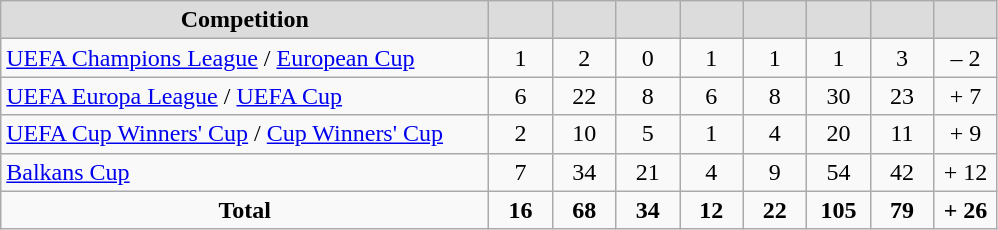<table class="wikitable" style="text-align: center;">
<tr>
<th style="width:318px; background:#dcdcdc;">Competition</th>
<th style="width:35px; background:#dcdcdc;"></th>
<th style="width:35px; background:#dcdcdc;"></th>
<th style="width:35px; background:#dcdcdc;"></th>
<th style="width:35px; background:#dcdcdc;"></th>
<th style="width:35px; background:#dcdcdc;"></th>
<th style="width:35px; background:#dcdcdc;"></th>
<th style="width:35px; background:#dcdcdc;"></th>
<th style="width:35px; background:#dcdcdc;"></th>
</tr>
<tr>
<td align=left><a href='#'>UEFA Champions League</a> / <a href='#'>European Cup</a></td>
<td>1</td>
<td>2</td>
<td>0</td>
<td>1</td>
<td>1</td>
<td>1</td>
<td>3</td>
<td>– 2</td>
</tr>
<tr>
<td align=left><a href='#'>UEFA Europa League</a> / <a href='#'>UEFA Cup</a></td>
<td>6</td>
<td>22</td>
<td>8</td>
<td>6</td>
<td>8</td>
<td>30</td>
<td>23</td>
<td>+ 7</td>
</tr>
<tr>
<td align=left><a href='#'>UEFA Cup Winners' Cup</a> / <a href='#'>Cup Winners' Cup</a></td>
<td>2</td>
<td>10</td>
<td>5</td>
<td>1</td>
<td>4</td>
<td>20</td>
<td>11</td>
<td>+ 9</td>
</tr>
<tr>
<td align=left><a href='#'>Balkans Cup</a></td>
<td>7</td>
<td>34</td>
<td>21</td>
<td>4</td>
<td>9</td>
<td>54</td>
<td>42</td>
<td>+ 12</td>
</tr>
<tr>
<td><strong>Total</strong></td>
<td><strong>16</strong></td>
<td><strong>68</strong></td>
<td><strong>34</strong></td>
<td><strong>12</strong></td>
<td><strong>22</strong></td>
<td><strong>105</strong></td>
<td><strong>79</strong></td>
<td><strong>+ 26</strong></td>
</tr>
</table>
